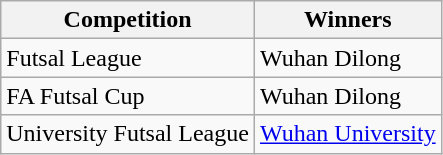<table class="wikitable">
<tr>
<th>Competition</th>
<th>Winners</th>
</tr>
<tr>
<td>Futsal League</td>
<td>Wuhan Dilong</td>
</tr>
<tr>
<td>FA Futsal Cup</td>
<td>Wuhan Dilong</td>
</tr>
<tr>
<td>University Futsal League</td>
<td><a href='#'>Wuhan University</a></td>
</tr>
</table>
